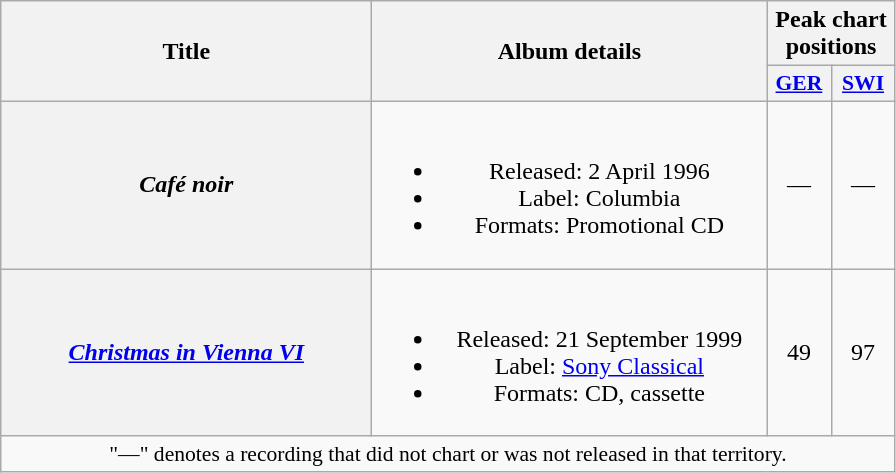<table class="wikitable plainrowheaders" style="text-align:center;">
<tr>
<th scope="col" rowspan="2" style="width:15em;">Title</th>
<th scope="col" rowspan="2" style="width:16em;">Album details</th>
<th scope="col" colspan="2">Peak chart positions</th>
</tr>
<tr>
<th scope="col" style="width:2.5em;font-size:90%;"><a href='#'>GER</a><br></th>
<th scope="col" style="width:2.5em;font-size:90%;"><a href='#'>SWI</a><br></th>
</tr>
<tr>
<th scope="row"><em>Café noir</em></th>
<td><br><ul><li>Released: 2 April 1996</li><li>Label: Columbia</li><li>Formats: Promotional CD</li></ul></td>
<td>—</td>
<td>—</td>
</tr>
<tr>
<th scope="row"><em><a href='#'>Christmas in Vienna VI</a></em></th>
<td><br><ul><li>Released: 21 September 1999</li><li>Label: <a href='#'>Sony Classical</a></li><li>Formats: CD, cassette</li></ul></td>
<td>49</td>
<td>97</td>
</tr>
<tr>
<td colspan="15" style="font-size:90%">"—" denotes a recording that did not chart or was not released in that territory.</td>
</tr>
</table>
